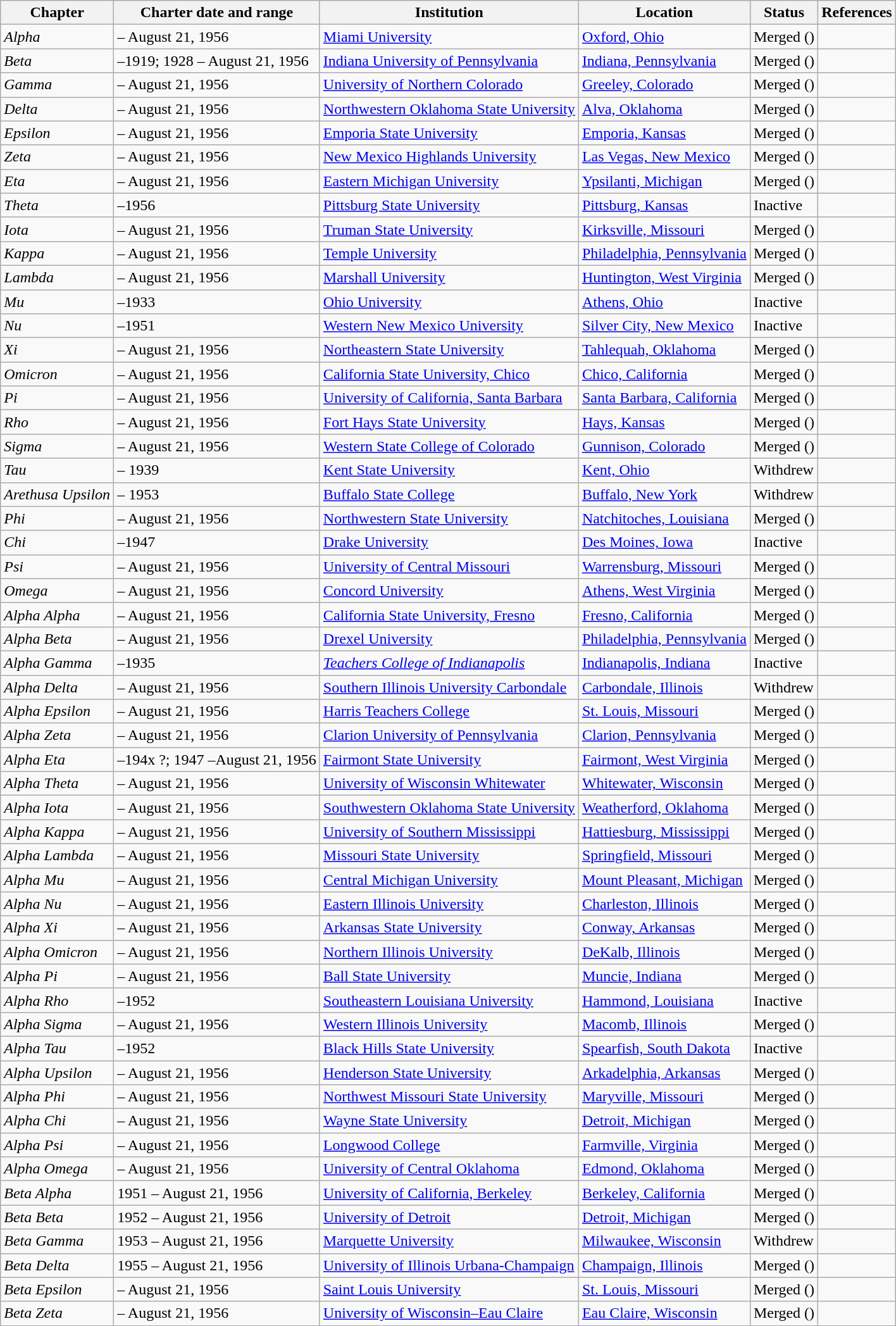<table class="wikitable sortable">
<tr>
<th>Chapter</th>
<th>Charter date and range</th>
<th>Institution</th>
<th>Location</th>
<th>Status</th>
<th>References</th>
</tr>
<tr>
<td><em>Alpha</em></td>
<td> – August 21, 1956</td>
<td><a href='#'>Miami University</a></td>
<td><a href='#'>Oxford, Ohio</a></td>
<td>Merged (<strong></strong>)</td>
<td></td>
</tr>
<tr>
<td><em>Beta</em></td>
<td>–1919; 1928 – August 21, 1956</td>
<td><a href='#'>Indiana University of Pennsylvania</a></td>
<td><a href='#'>Indiana, Pennsylvania</a></td>
<td>Merged (<strong></strong>)</td>
<td></td>
</tr>
<tr>
<td><em>Gamma</em></td>
<td> – August 21, 1956</td>
<td><a href='#'>University of Northern Colorado</a></td>
<td><a href='#'>Greeley, Colorado</a></td>
<td>Merged (<strong></strong>)</td>
<td></td>
</tr>
<tr>
<td><em>Delta</em></td>
<td> – August 21, 1956</td>
<td><a href='#'>Northwestern Oklahoma State University</a></td>
<td><a href='#'>Alva, Oklahoma</a></td>
<td>Merged (<strong></strong>)</td>
<td></td>
</tr>
<tr>
<td><em>Epsilon</em></td>
<td> – August 21, 1956</td>
<td><a href='#'>Emporia State University</a></td>
<td><a href='#'>Emporia, Kansas</a></td>
<td>Merged (<strong></strong>)</td>
<td></td>
</tr>
<tr>
<td><em>Zeta</em></td>
<td> – August 21, 1956</td>
<td><a href='#'>New Mexico Highlands University</a></td>
<td><a href='#'>Las Vegas, New Mexico</a></td>
<td>Merged (<strong></strong>)</td>
<td></td>
</tr>
<tr>
<td><em>Eta</em></td>
<td> – August 21, 1956</td>
<td><a href='#'>Eastern Michigan University</a></td>
<td><a href='#'>Ypsilanti, Michigan</a></td>
<td>Merged (<strong></strong>)</td>
<td></td>
</tr>
<tr>
<td><em>Theta</em></td>
<td>–1956</td>
<td><a href='#'>Pittsburg State University</a></td>
<td><a href='#'>Pittsburg, Kansas</a></td>
<td>Inactive</td>
<td></td>
</tr>
<tr>
<td><em>Iota</em></td>
<td> – August 21, 1956</td>
<td><a href='#'>Truman State University</a></td>
<td><a href='#'>Kirksville, Missouri</a></td>
<td>Merged (<strong></strong>)</td>
<td></td>
</tr>
<tr>
<td><em>Kappa</em></td>
<td> – August 21, 1956</td>
<td><a href='#'>Temple University</a></td>
<td><a href='#'>Philadelphia, Pennsylvania</a></td>
<td>Merged (<strong></strong>)</td>
<td></td>
</tr>
<tr>
<td><em>Lambda</em></td>
<td> – August 21, 1956</td>
<td><a href='#'>Marshall University</a></td>
<td><a href='#'>Huntington, West Virginia</a></td>
<td>Merged (<strong></strong>)</td>
<td></td>
</tr>
<tr>
<td><em>Mu</em></td>
<td>–1933</td>
<td><a href='#'>Ohio University</a></td>
<td><a href='#'>Athens, Ohio</a></td>
<td>Inactive</td>
<td></td>
</tr>
<tr>
<td><em>Nu</em></td>
<td>–1951</td>
<td><a href='#'>Western New Mexico University</a></td>
<td><a href='#'>Silver City, New Mexico</a></td>
<td>Inactive</td>
<td></td>
</tr>
<tr>
<td><em>Xi</em></td>
<td> – August 21, 1956</td>
<td><a href='#'>Northeastern State University</a></td>
<td><a href='#'>Tahlequah, Oklahoma</a></td>
<td>Merged (<strong></strong>)</td>
<td></td>
</tr>
<tr>
<td><em>Omicron</em></td>
<td> – August 21, 1956</td>
<td><a href='#'>California State University, Chico</a></td>
<td><a href='#'>Chico, California</a></td>
<td>Merged (<strong></strong>)</td>
<td></td>
</tr>
<tr>
<td><em>Pi</em></td>
<td> – August 21, 1956</td>
<td><a href='#'>University of California, Santa Barbara</a></td>
<td><a href='#'>Santa Barbara, California</a></td>
<td>Merged (<strong></strong>)</td>
<td></td>
</tr>
<tr>
<td><em>Rho</em></td>
<td> – August 21, 1956</td>
<td><a href='#'>Fort Hays State University</a></td>
<td><a href='#'>Hays, Kansas</a></td>
<td>Merged (<strong></strong>)</td>
<td></td>
</tr>
<tr>
<td><em>Sigma</em></td>
<td> – August 21, 1956</td>
<td><a href='#'>Western State College of Colorado</a></td>
<td><a href='#'>Gunnison, Colorado</a></td>
<td>Merged (<strong></strong>)</td>
<td></td>
</tr>
<tr>
<td><em>Tau</em></td>
<td> – 1939</td>
<td><a href='#'>Kent State University</a></td>
<td><a href='#'>Kent, Ohio</a></td>
<td>Withdrew</td>
<td></td>
</tr>
<tr>
<td><em>Arethusa Upsilon</em></td>
<td> – 1953</td>
<td><a href='#'>Buffalo State College</a></td>
<td><a href='#'>Buffalo, New York</a></td>
<td>Withdrew</td>
<td></td>
</tr>
<tr>
<td><em>Phi</em></td>
<td> – August 21, 1956</td>
<td><a href='#'>Northwestern State University</a></td>
<td><a href='#'>Natchitoches, Louisiana</a></td>
<td>Merged (<strong></strong>)</td>
<td></td>
</tr>
<tr>
<td><em>Chi</em></td>
<td>–1947</td>
<td><a href='#'>Drake University</a></td>
<td><a href='#'>Des Moines, Iowa</a></td>
<td>Inactive</td>
<td></td>
</tr>
<tr>
<td><em>Psi</em></td>
<td> – August 21, 1956</td>
<td><a href='#'>University of Central Missouri</a></td>
<td><a href='#'>Warrensburg, Missouri</a></td>
<td>Merged (<strong></strong>)</td>
<td></td>
</tr>
<tr>
<td><em>Omega</em></td>
<td> – August 21, 1956</td>
<td><a href='#'>Concord University</a></td>
<td><a href='#'>Athens, West Virginia</a></td>
<td>Merged (<strong></strong>)</td>
<td></td>
</tr>
<tr>
<td><em>Alpha Alpha</em></td>
<td> – August 21, 1956</td>
<td><a href='#'>California State University, Fresno</a></td>
<td><a href='#'>Fresno, California</a></td>
<td>Merged (<strong></strong>)</td>
<td></td>
</tr>
<tr>
<td><em>Alpha Beta</em></td>
<td> – August 21, 1956</td>
<td><a href='#'>Drexel University</a></td>
<td><a href='#'>Philadelphia, Pennsylvania</a></td>
<td>Merged (<strong></strong>)</td>
<td></td>
</tr>
<tr>
<td><em>Alpha Gamma</em></td>
<td>–1935</td>
<td><em><a href='#'>Teachers College of Indianapolis</a></em></td>
<td><a href='#'>Indianapolis, Indiana</a></td>
<td>Inactive</td>
<td></td>
</tr>
<tr>
<td><em>Alpha Delta</em></td>
<td> – August 21, 1956</td>
<td><a href='#'>Southern Illinois University Carbondale</a></td>
<td><a href='#'>Carbondale, Illinois</a></td>
<td>Withdrew</td>
<td></td>
</tr>
<tr>
<td><em>Alpha Epsilon</em></td>
<td> – August 21, 1956</td>
<td><a href='#'>Harris Teachers College</a></td>
<td><a href='#'>St. Louis, Missouri</a></td>
<td>Merged (<strong></strong>)</td>
<td></td>
</tr>
<tr>
<td><em>Alpha Zeta</em></td>
<td> – August 21, 1956</td>
<td><a href='#'>Clarion University of Pennsylvania</a></td>
<td><a href='#'>Clarion, Pennsylvania</a></td>
<td>Merged (<strong></strong>)</td>
<td></td>
</tr>
<tr>
<td><em>Alpha Eta</em></td>
<td> –194x ?; 1947 –August 21, 1956</td>
<td><a href='#'>Fairmont State University</a></td>
<td><a href='#'>Fairmont, West Virginia</a></td>
<td>Merged (<strong></strong>)</td>
<td></td>
</tr>
<tr>
<td><em>Alpha Theta</em></td>
<td> – August 21, 1956</td>
<td><a href='#'>University of Wisconsin Whitewater</a></td>
<td><a href='#'>Whitewater, Wisconsin</a></td>
<td>Merged (<strong></strong>)</td>
<td></td>
</tr>
<tr>
<td><em>Alpha Iota</em></td>
<td> – August 21, 1956</td>
<td><a href='#'>Southwestern Oklahoma State University</a></td>
<td><a href='#'>Weatherford, Oklahoma</a></td>
<td>Merged (<strong></strong>)</td>
<td></td>
</tr>
<tr>
<td><em>Alpha Kappa</em></td>
<td> – August 21, 1956</td>
<td><a href='#'>University of Southern Mississippi</a></td>
<td><a href='#'>Hattiesburg, Mississippi</a></td>
<td>Merged (<strong></strong>)</td>
<td></td>
</tr>
<tr>
<td><em>Alpha Lambda</em></td>
<td> – August 21, 1956</td>
<td><a href='#'>Missouri State University</a></td>
<td><a href='#'>Springfield, Missouri</a></td>
<td>Merged (<strong></strong>)</td>
<td></td>
</tr>
<tr>
<td><em>Alpha Mu</em></td>
<td>– August 21, 1956</td>
<td><a href='#'>Central Michigan University</a></td>
<td><a href='#'>Mount Pleasant, Michigan</a></td>
<td>Merged (<strong></strong>)</td>
<td></td>
</tr>
<tr>
<td><em>Alpha Nu</em></td>
<td> – August 21, 1956</td>
<td><a href='#'>Eastern Illinois University</a></td>
<td><a href='#'>Charleston, Illinois</a></td>
<td>Merged (<strong></strong>)</td>
<td></td>
</tr>
<tr>
<td><em>Alpha Xi</em></td>
<td> – August 21, 1956</td>
<td><a href='#'>Arkansas State University</a></td>
<td><a href='#'>Conway, Arkansas</a></td>
<td>Merged (<strong></strong>)</td>
<td></td>
</tr>
<tr>
<td><em>Alpha Omicron</em></td>
<td> – August 21, 1956</td>
<td><a href='#'>Northern Illinois University</a></td>
<td><a href='#'>DeKalb, Illinois</a></td>
<td>Merged (<strong></strong>)</td>
<td></td>
</tr>
<tr>
<td><em>Alpha Pi</em></td>
<td> – August 21, 1956</td>
<td><a href='#'>Ball State University</a></td>
<td><a href='#'>Muncie, Indiana</a></td>
<td>Merged (<strong></strong>)</td>
<td></td>
</tr>
<tr>
<td><em>Alpha Rho</em></td>
<td>–1952</td>
<td><a href='#'>Southeastern Louisiana University</a></td>
<td><a href='#'>Hammond, Louisiana</a></td>
<td>Inactive</td>
<td></td>
</tr>
<tr>
<td><em>Alpha Sigma</em></td>
<td> – August 21, 1956</td>
<td><a href='#'>Western Illinois University</a></td>
<td><a href='#'>Macomb, Illinois</a></td>
<td>Merged (<strong></strong>)</td>
<td></td>
</tr>
<tr>
<td><em>Alpha Tau</em></td>
<td>–1952</td>
<td><a href='#'>Black Hills State University</a></td>
<td><a href='#'>Spearfish, South Dakota</a></td>
<td>Inactive</td>
<td></td>
</tr>
<tr>
<td><em>Alpha Upsilon</em></td>
<td> – August 21, 1956</td>
<td><a href='#'>Henderson State University</a></td>
<td><a href='#'>Arkadelphia, Arkansas</a></td>
<td>Merged (<strong></strong>)</td>
<td></td>
</tr>
<tr>
<td><em>Alpha Phi</em></td>
<td> – August 21, 1956</td>
<td><a href='#'>Northwest Missouri State University</a></td>
<td><a href='#'>Maryville, Missouri</a></td>
<td>Merged (<strong></strong>)</td>
<td></td>
</tr>
<tr>
<td><em>Alpha Chi</em></td>
<td> – August 21, 1956</td>
<td><a href='#'>Wayne State University</a></td>
<td><a href='#'>Detroit, Michigan</a></td>
<td>Merged (<strong></strong>)</td>
<td></td>
</tr>
<tr>
<td><em>Alpha Psi</em></td>
<td> – August 21, 1956</td>
<td><a href='#'>Longwood College</a></td>
<td><a href='#'>Farmville, Virginia</a></td>
<td>Merged (<strong></strong>)</td>
<td></td>
</tr>
<tr>
<td><em>Alpha Omega</em></td>
<td> – August 21, 1956</td>
<td><a href='#'>University of Central Oklahoma</a></td>
<td><a href='#'>Edmond, Oklahoma</a></td>
<td>Merged (<strong></strong>)</td>
<td></td>
</tr>
<tr>
<td><em>Beta Alpha</em></td>
<td>1951 – August 21, 1956</td>
<td><a href='#'>University of California, Berkeley</a></td>
<td><a href='#'>Berkeley, California</a></td>
<td>Merged (<strong></strong>)</td>
<td></td>
</tr>
<tr>
<td><em>Beta Beta</em></td>
<td>1952 – August 21, 1956</td>
<td><a href='#'>University of Detroit</a></td>
<td><a href='#'>Detroit, Michigan</a></td>
<td>Merged (<strong></strong>)</td>
<td></td>
</tr>
<tr>
<td><em>Beta Gamma</em></td>
<td>1953 – August 21, 1956</td>
<td><a href='#'>Marquette University</a></td>
<td><a href='#'>Milwaukee, Wisconsin</a></td>
<td>Withdrew</td>
<td></td>
</tr>
<tr>
<td><em>Beta Delta</em></td>
<td>1955 – August 21, 1956</td>
<td><a href='#'>University of Illinois Urbana-Champaign</a></td>
<td><a href='#'>Champaign, Illinois</a></td>
<td>Merged (<strong></strong>)</td>
<td></td>
</tr>
<tr>
<td><em>Beta Epsilon</em></td>
<td> – August 21, 1956</td>
<td><a href='#'>Saint Louis University</a></td>
<td><a href='#'>St. Louis, Missouri</a></td>
<td>Merged (<strong></strong>)</td>
<td></td>
</tr>
<tr>
<td><em>Beta Zeta</em></td>
<td> – August 21, 1956</td>
<td><a href='#'>University of Wisconsin–Eau Claire</a></td>
<td><a href='#'>Eau Claire, Wisconsin</a></td>
<td>Merged (<strong></strong>)</td>
<td></td>
</tr>
</table>
